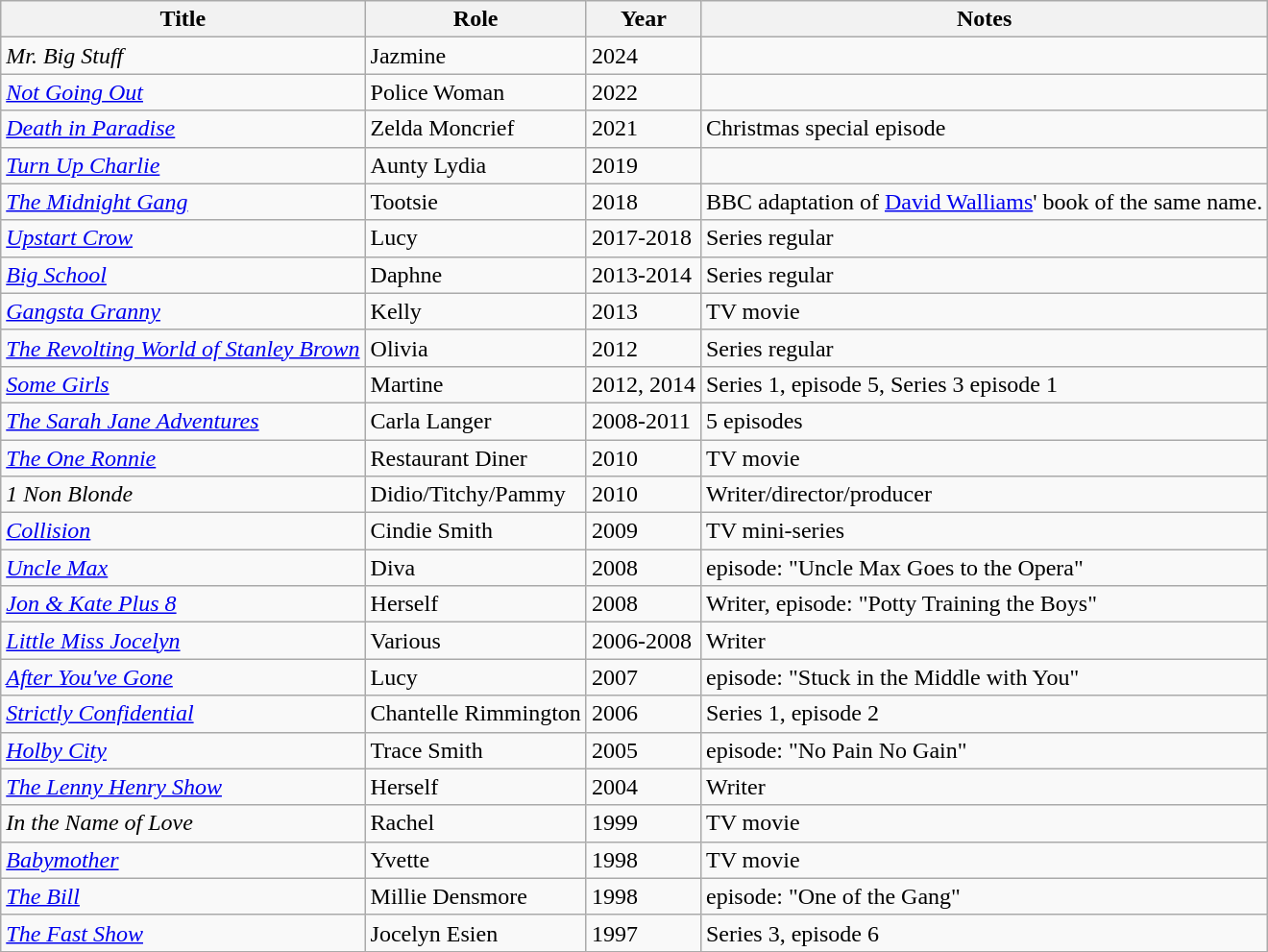<table class="wikitable sortable">
<tr>
<th>Title</th>
<th>Role</th>
<th>Year</th>
<th>Notes</th>
</tr>
<tr>
<td><em>Mr. Big Stuff</em></td>
<td>Jazmine</td>
<td>2024</td>
<td></td>
</tr>
<tr>
<td><em><a href='#'>Not Going Out</a></em></td>
<td>Police Woman</td>
<td>2022</td>
<td></td>
</tr>
<tr>
<td><em><a href='#'>Death in Paradise</a></em></td>
<td>Zelda Moncrief</td>
<td>2021</td>
<td>Christmas special episode</td>
</tr>
<tr>
<td><em><a href='#'>Turn Up Charlie</a></em></td>
<td>Aunty Lydia</td>
<td>2019</td>
<td></td>
</tr>
<tr>
<td><em><a href='#'>The Midnight Gang</a></em></td>
<td>Tootsie</td>
<td>2018</td>
<td>BBC adaptation of <a href='#'>David Walliams</a>' book of the same name.</td>
</tr>
<tr>
<td><em><a href='#'>Upstart Crow</a></em></td>
<td>Lucy</td>
<td>2017-2018</td>
<td>Series regular</td>
</tr>
<tr>
<td><em><a href='#'>Big School</a></em></td>
<td>Daphne</td>
<td>2013-2014</td>
<td>Series regular</td>
</tr>
<tr>
<td><em><a href='#'>Gangsta Granny</a></em></td>
<td>Kelly</td>
<td>2013</td>
<td>TV movie</td>
</tr>
<tr>
<td><em><a href='#'>The Revolting World of Stanley Brown</a></em></td>
<td>Olivia</td>
<td>2012</td>
<td>Series regular</td>
</tr>
<tr>
<td><em><a href='#'>Some Girls</a></em></td>
<td>Martine</td>
<td>2012, 2014</td>
<td>Series 1, episode 5, Series 3 episode 1</td>
</tr>
<tr>
<td><em><a href='#'>The Sarah Jane Adventures</a></em></td>
<td>Carla Langer</td>
<td>2008-2011</td>
<td>5 episodes</td>
</tr>
<tr>
<td><em><a href='#'>The One Ronnie</a></em></td>
<td>Restaurant Diner</td>
<td>2010</td>
<td>TV movie</td>
</tr>
<tr>
<td><em>1 Non Blonde</em></td>
<td>Didio/Titchy/Pammy</td>
<td>2010</td>
<td>Writer/director/producer</td>
</tr>
<tr>
<td><em><a href='#'>Collision</a></em></td>
<td>Cindie Smith</td>
<td>2009</td>
<td>TV mini-series</td>
</tr>
<tr>
<td><em><a href='#'>Uncle Max</a></em></td>
<td>Diva</td>
<td>2008</td>
<td>episode: "Uncle Max Goes to the Opera"</td>
</tr>
<tr>
<td><em><a href='#'>Jon & Kate Plus 8</a></em></td>
<td>Herself</td>
<td>2008</td>
<td>Writer, episode: "Potty Training the Boys"</td>
</tr>
<tr>
<td><em><a href='#'>Little Miss Jocelyn</a></em></td>
<td>Various</td>
<td>2006-2008</td>
<td>Writer</td>
</tr>
<tr>
<td><em><a href='#'>After You've Gone</a></em></td>
<td>Lucy</td>
<td>2007</td>
<td>episode: "Stuck in the Middle with You"</td>
</tr>
<tr>
<td><em><a href='#'>Strictly Confidential</a></em></td>
<td>Chantelle Rimmington</td>
<td>2006</td>
<td>Series 1, episode 2</td>
</tr>
<tr>
<td><em><a href='#'>Holby City</a></em></td>
<td>Trace Smith</td>
<td>2005</td>
<td>episode: "No Pain No Gain"</td>
</tr>
<tr>
<td><em><a href='#'>The Lenny Henry Show</a></em></td>
<td>Herself</td>
<td>2004</td>
<td>Writer</td>
</tr>
<tr>
<td><em>In the Name of Love</em></td>
<td>Rachel</td>
<td>1999</td>
<td>TV movie</td>
</tr>
<tr>
<td><em><a href='#'>Babymother</a></em></td>
<td>Yvette</td>
<td>1998</td>
<td>TV movie</td>
</tr>
<tr>
<td><em><a href='#'>The Bill</a></em></td>
<td>Millie Densmore</td>
<td>1998</td>
<td>episode: "One of the Gang"</td>
</tr>
<tr>
<td><em><a href='#'>The Fast Show</a></em></td>
<td>Jocelyn Esien</td>
<td>1997</td>
<td>Series 3, episode 6</td>
</tr>
<tr>
</tr>
</table>
